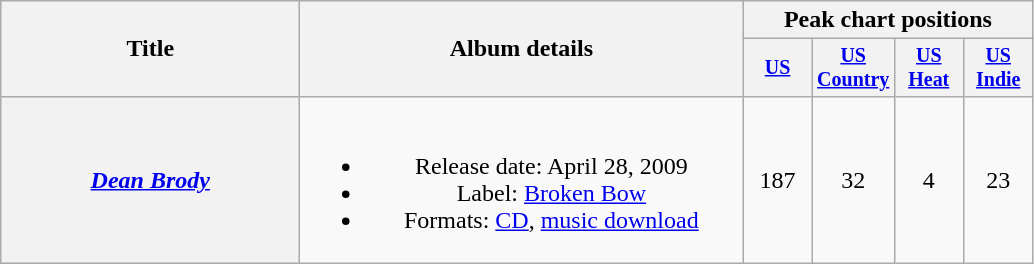<table class="wikitable plainrowheaders" style="text-align:center;">
<tr>
<th scope="col" rowspan="2" style="width:12em;">Title</th>
<th scope="col" rowspan="2" style="width:18em;">Album details</th>
<th scope="col" colspan="4">Peak chart positions</th>
</tr>
<tr style="font-size:smaller;">
<th scope="col" width="40"><a href='#'>US</a><br></th>
<th scope="col" width="40"><a href='#'>US Country</a><br></th>
<th scope="col" width="40"><a href='#'>US<br>Heat</a><br></th>
<th scope="col" width="40"><a href='#'>US<br>Indie</a><br></th>
</tr>
<tr>
<th scope="row"><em><a href='#'>Dean Brody</a></em></th>
<td><br><ul><li>Release date: April 28, 2009</li><li>Label: <a href='#'>Broken Bow</a></li><li>Formats: <a href='#'>CD</a>, <a href='#'>music download</a></li></ul></td>
<td>187</td>
<td>32</td>
<td>4</td>
<td>23</td>
</tr>
</table>
